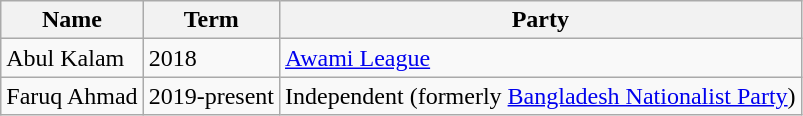<table class="wikitable">
<tr>
<th>Name</th>
<th>Term</th>
<th>Party</th>
</tr>
<tr>
<td>Abul Kalam</td>
<td>2018</td>
<td><a href='#'>Awami League</a></td>
</tr>
<tr>
<td>Faruq Ahmad</td>
<td>2019-present</td>
<td>Independent (formerly <a href='#'>Bangladesh Nationalist Party</a>)</td>
</tr>
</table>
